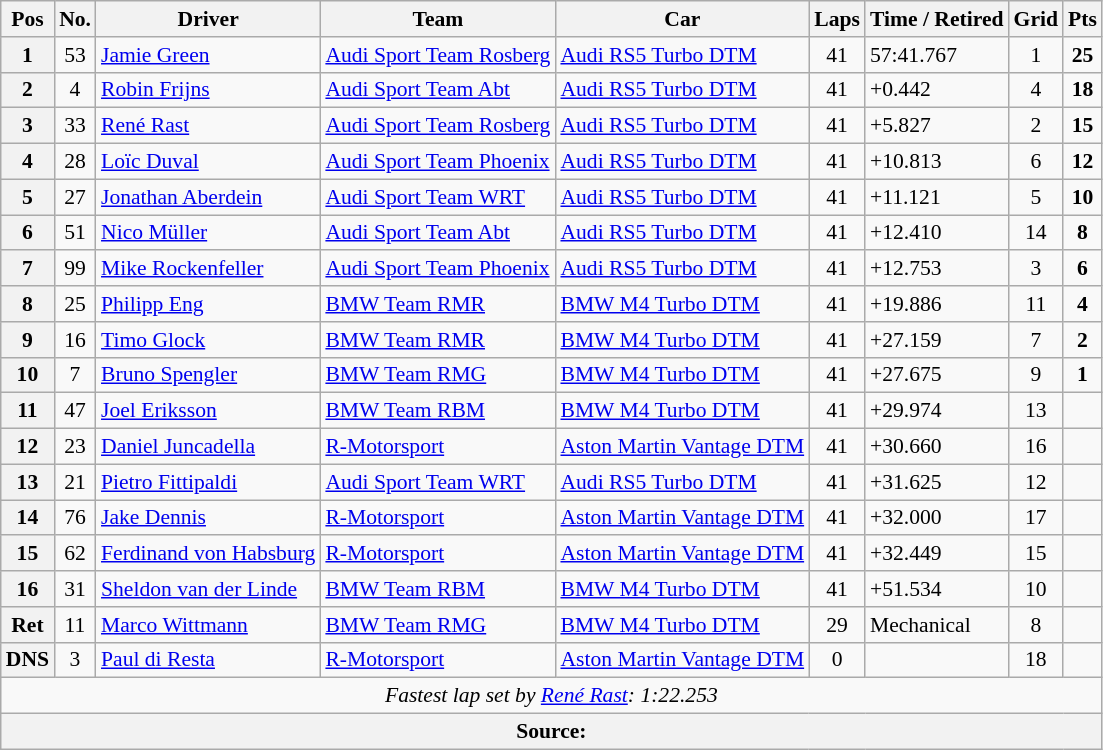<table class="wikitable" style="font-size:90%;">
<tr>
<th>Pos</th>
<th>No.</th>
<th>Driver</th>
<th>Team</th>
<th>Car</th>
<th>Laps</th>
<th>Time / Retired</th>
<th>Grid</th>
<th>Pts</th>
</tr>
<tr>
<th>1</th>
<td align="center">53</td>
<td> <a href='#'>Jamie Green</a></td>
<td><a href='#'>Audi Sport Team Rosberg</a></td>
<td><a href='#'>Audi RS5 Turbo DTM</a></td>
<td align="center">41</td>
<td>57:41.767</td>
<td align="center">1</td>
<td align="center"><strong>25</strong></td>
</tr>
<tr>
<th>2</th>
<td align="center">4</td>
<td> <a href='#'>Robin Frijns</a></td>
<td><a href='#'>Audi Sport Team Abt</a></td>
<td><a href='#'>Audi RS5 Turbo DTM</a></td>
<td align="center">41</td>
<td>+0.442</td>
<td align="center">4</td>
<td align="center"><strong>18</strong></td>
</tr>
<tr>
<th>3</th>
<td align="center">33</td>
<td> <a href='#'>René Rast</a></td>
<td><a href='#'>Audi Sport Team Rosberg</a></td>
<td><a href='#'>Audi RS5 Turbo DTM</a></td>
<td align="center">41</td>
<td>+5.827</td>
<td align="center">2</td>
<td align="center"><strong>15</strong></td>
</tr>
<tr>
<th>4</th>
<td align="center">28</td>
<td> <a href='#'>Loïc Duval</a></td>
<td><a href='#'>Audi Sport Team Phoenix</a></td>
<td><a href='#'>Audi RS5 Turbo DTM</a></td>
<td align="center">41</td>
<td>+10.813</td>
<td align="center">6</td>
<td align="center"><strong>12</strong></td>
</tr>
<tr>
<th>5</th>
<td align="center">27</td>
<td> <a href='#'>Jonathan Aberdein</a></td>
<td><a href='#'>Audi Sport Team WRT</a></td>
<td><a href='#'>Audi RS5 Turbo DTM</a></td>
<td align="center">41</td>
<td>+11.121</td>
<td align="center">5</td>
<td align="center"><strong>10</strong></td>
</tr>
<tr>
<th>6</th>
<td align="center">51</td>
<td> <a href='#'>Nico Müller</a></td>
<td><a href='#'>Audi Sport Team Abt</a></td>
<td><a href='#'>Audi RS5 Turbo DTM</a></td>
<td align="center">41</td>
<td>+12.410</td>
<td align="center">14</td>
<td align="center"><strong>8</strong></td>
</tr>
<tr>
<th>7</th>
<td align="center">99</td>
<td> <a href='#'>Mike Rockenfeller</a></td>
<td><a href='#'>Audi Sport Team Phoenix</a></td>
<td><a href='#'>Audi RS5 Turbo DTM</a></td>
<td align="center">41</td>
<td>+12.753</td>
<td align="center">3</td>
<td align="center"><strong>6</strong></td>
</tr>
<tr>
<th>8</th>
<td align="center">25</td>
<td> <a href='#'>Philipp Eng</a></td>
<td><a href='#'>BMW Team RMR</a></td>
<td><a href='#'>BMW M4 Turbo DTM</a></td>
<td align="center">41</td>
<td>+19.886</td>
<td align="center">11</td>
<td align="center"><strong>4</strong></td>
</tr>
<tr>
<th>9</th>
<td align="center">16</td>
<td> <a href='#'>Timo Glock</a></td>
<td><a href='#'>BMW Team RMR</a></td>
<td><a href='#'>BMW M4 Turbo DTM</a></td>
<td align="center">41</td>
<td>+27.159</td>
<td align="center">7</td>
<td align="center"><strong>2</strong></td>
</tr>
<tr>
<th>10</th>
<td align="center">7</td>
<td> <a href='#'>Bruno Spengler</a></td>
<td><a href='#'>BMW Team RMG</a></td>
<td><a href='#'>BMW M4 Turbo DTM</a></td>
<td align="center">41</td>
<td>+27.675</td>
<td align="center">9</td>
<td align="center"><strong>1</strong></td>
</tr>
<tr>
<th>11</th>
<td align="center">47</td>
<td> <a href='#'>Joel Eriksson</a></td>
<td><a href='#'>BMW Team RBM</a></td>
<td><a href='#'>BMW M4 Turbo DTM</a></td>
<td align="center">41</td>
<td>+29.974</td>
<td align="center">13</td>
<td align="center"></td>
</tr>
<tr>
<th>12</th>
<td align="center">23</td>
<td> <a href='#'>Daniel Juncadella</a></td>
<td><a href='#'>R-Motorsport</a></td>
<td><a href='#'>Aston Martin Vantage DTM</a></td>
<td align="center">41</td>
<td>+30.660</td>
<td align="center">16</td>
<td align="center"></td>
</tr>
<tr>
<th>13</th>
<td align="center">21</td>
<td> <a href='#'>Pietro Fittipaldi</a></td>
<td><a href='#'>Audi Sport Team WRT</a></td>
<td><a href='#'>Audi RS5 Turbo DTM</a></td>
<td align="center">41</td>
<td>+31.625</td>
<td align="center">12</td>
<td align="center"></td>
</tr>
<tr>
<th>14</th>
<td align="center">76</td>
<td> <a href='#'>Jake Dennis</a></td>
<td><a href='#'>R-Motorsport</a></td>
<td><a href='#'>Aston Martin Vantage DTM</a></td>
<td align="center">41</td>
<td>+32.000</td>
<td align="center">17</td>
<td align="center"></td>
</tr>
<tr>
<th>15</th>
<td align="center">62</td>
<td> <a href='#'>Ferdinand von Habsburg</a></td>
<td><a href='#'>R-Motorsport</a></td>
<td><a href='#'>Aston Martin Vantage DTM</a></td>
<td align="center">41</td>
<td>+32.449</td>
<td align="center">15</td>
<td align="center"></td>
</tr>
<tr>
<th>16</th>
<td align="center">31</td>
<td> <a href='#'>Sheldon van der Linde</a></td>
<td><a href='#'>BMW Team RBM</a></td>
<td><a href='#'>BMW M4 Turbo DTM</a></td>
<td align="center">41</td>
<td>+51.534</td>
<td align="center">10</td>
<td align="center"></td>
</tr>
<tr>
<th>Ret</th>
<td align="center">11</td>
<td> <a href='#'>Marco Wittmann</a></td>
<td><a href='#'>BMW Team RMG</a></td>
<td><a href='#'>BMW M4 Turbo DTM</a></td>
<td align="center">29</td>
<td>Mechanical</td>
<td align="center">8</td>
<td align="center"></td>
</tr>
<tr>
<th>DNS</th>
<td align="center">3</td>
<td> <a href='#'>Paul di Resta</a></td>
<td><a href='#'>R-Motorsport</a></td>
<td><a href='#'>Aston Martin Vantage DTM</a></td>
<td align="center">0</td>
<td></td>
<td align="center">18</td>
<td align="center"></td>
</tr>
<tr>
<td colspan=9 align=center><em>Fastest lap set by <a href='#'>René Rast</a>: 1:22.253</em></td>
</tr>
<tr>
<th colspan=9>Source:</th>
</tr>
</table>
